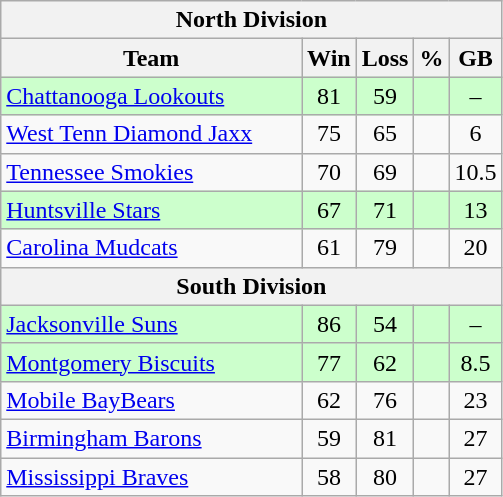<table class="wikitable">
<tr>
<th colspan="5">North Division</th>
</tr>
<tr>
<th width="60%">Team</th>
<th>Win</th>
<th>Loss</th>
<th>%</th>
<th>GB</th>
</tr>
<tr align=center bgcolor=ccffcc>
<td align=left><a href='#'>Chattanooga Lookouts</a></td>
<td>81</td>
<td>59</td>
<td></td>
<td>–</td>
</tr>
<tr align=center>
<td align=left><a href='#'>West Tenn Diamond Jaxx</a></td>
<td>75</td>
<td>65</td>
<td></td>
<td>6</td>
</tr>
<tr align=center>
<td align=left><a href='#'>Tennessee Smokies</a></td>
<td>70</td>
<td>69</td>
<td></td>
<td>10.5</td>
</tr>
<tr align=center bgcolor=ccffcc>
<td align=left><a href='#'>Huntsville Stars</a></td>
<td>67</td>
<td>71</td>
<td></td>
<td>13</td>
</tr>
<tr align=center>
<td align=left><a href='#'>Carolina Mudcats</a></td>
<td>61</td>
<td>79</td>
<td></td>
<td>20</td>
</tr>
<tr>
<th colspan="5">South Division</th>
</tr>
<tr align=center bgcolor=ccffcc>
<td align=left><a href='#'>Jacksonville Suns</a></td>
<td>86</td>
<td>54</td>
<td></td>
<td>–</td>
</tr>
<tr align=center bgcolor=ccffcc>
<td align=left><a href='#'>Montgomery Biscuits</a></td>
<td>77</td>
<td>62</td>
<td></td>
<td>8.5</td>
</tr>
<tr align=center>
<td align=left><a href='#'>Mobile BayBears</a></td>
<td>62</td>
<td>76</td>
<td></td>
<td>23</td>
</tr>
<tr align=center>
<td align=left><a href='#'>Birmingham Barons</a></td>
<td>59</td>
<td>81</td>
<td></td>
<td>27</td>
</tr>
<tr align=center>
<td align=left><a href='#'>Mississippi Braves</a></td>
<td>58</td>
<td>80</td>
<td></td>
<td>27</td>
</tr>
</table>
